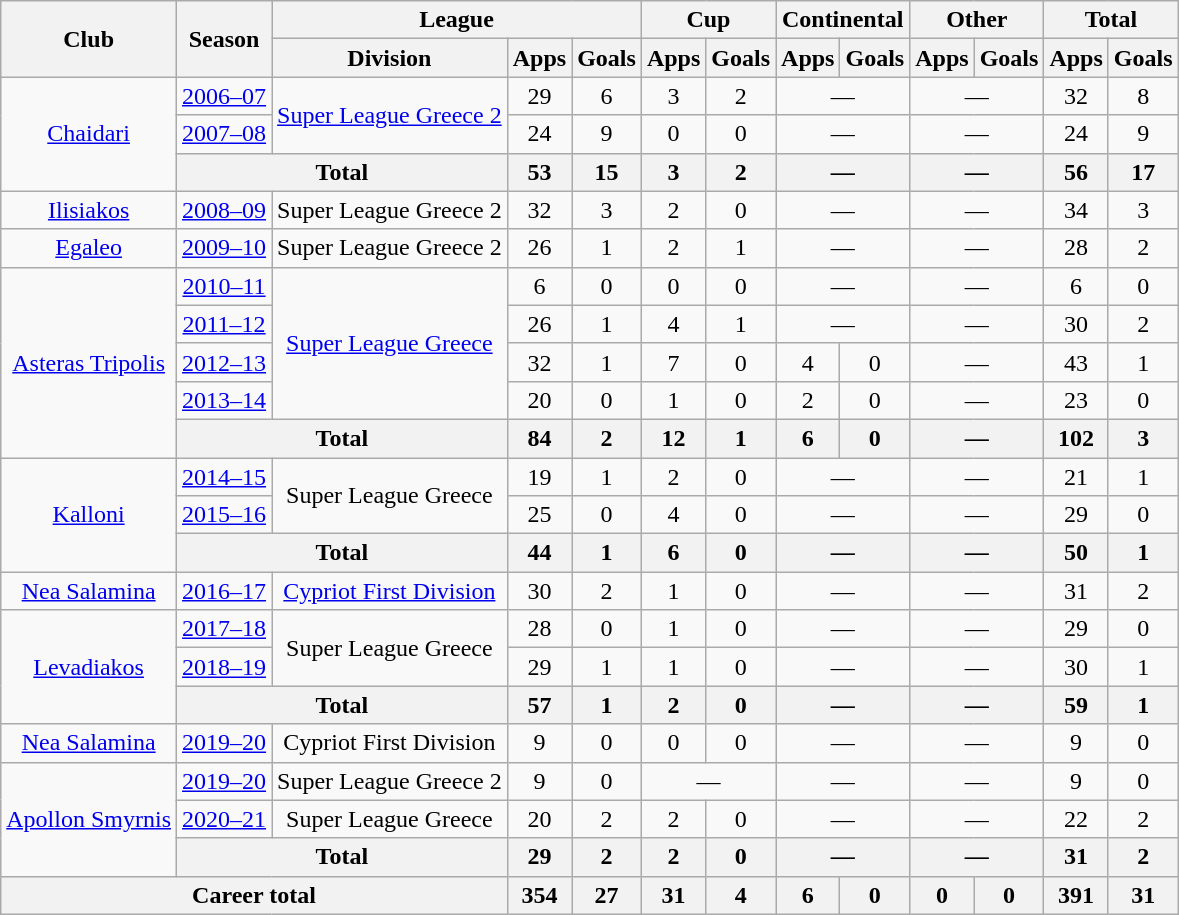<table class="wikitable" style="text-align:center">
<tr>
<th rowspan=2>Club</th>
<th rowspan=2>Season</th>
<th colspan=3>League</th>
<th colspan=2>Cup</th>
<th colspan=2>Continental</th>
<th colspan=2>Other</th>
<th colspan=2>Total</th>
</tr>
<tr>
<th>Division</th>
<th>Apps</th>
<th>Goals</th>
<th>Apps</th>
<th>Goals</th>
<th>Apps</th>
<th>Goals</th>
<th>Apps</th>
<th>Goals</th>
<th>Apps</th>
<th>Goals</th>
</tr>
<tr>
<td rowspan="3"><a href='#'>Chaidari</a></td>
<td><a href='#'>2006–07</a></td>
<td rowspan="2"><a href='#'>Super League Greece 2</a></td>
<td>29</td>
<td>6</td>
<td>3</td>
<td>2</td>
<td colspan="2">—</td>
<td colspan="2">—</td>
<td>32</td>
<td>8</td>
</tr>
<tr>
<td><a href='#'>2007–08</a></td>
<td>24</td>
<td>9</td>
<td>0</td>
<td>0</td>
<td colspan="2">—</td>
<td colspan="2">—</td>
<td>24</td>
<td>9</td>
</tr>
<tr>
<th colspan="2">Total</th>
<th>53</th>
<th>15</th>
<th>3</th>
<th>2</th>
<th colspan="2">—</th>
<th colspan="2">—</th>
<th>56</th>
<th>17</th>
</tr>
<tr>
<td><a href='#'>Ilisiakos</a></td>
<td><a href='#'>2008–09</a></td>
<td>Super League Greece 2</td>
<td>32</td>
<td>3</td>
<td>2</td>
<td>0</td>
<td colspan="2">—</td>
<td colspan="2">—</td>
<td>34</td>
<td>3</td>
</tr>
<tr>
<td><a href='#'>Egaleo</a></td>
<td><a href='#'>2009–10</a></td>
<td>Super League Greece 2</td>
<td>26</td>
<td>1</td>
<td>2</td>
<td>1</td>
<td colspan="2">—</td>
<td colspan="2">—</td>
<td>28</td>
<td>2</td>
</tr>
<tr>
<td rowspan="5"><a href='#'>Asteras Tripolis</a></td>
<td><a href='#'>2010–11</a></td>
<td rowspan="4"><a href='#'>Super League Greece</a></td>
<td>6</td>
<td>0</td>
<td>0</td>
<td>0</td>
<td colspan="2">—</td>
<td colspan="2">—</td>
<td>6</td>
<td>0</td>
</tr>
<tr>
<td><a href='#'>2011–12</a></td>
<td>26</td>
<td>1</td>
<td>4</td>
<td>1</td>
<td colspan="2">—</td>
<td colspan="2">—</td>
<td>30</td>
<td>2</td>
</tr>
<tr>
<td><a href='#'>2012–13</a></td>
<td>32</td>
<td>1</td>
<td>7</td>
<td>0</td>
<td>4</td>
<td>0</td>
<td colspan="2">—</td>
<td>43</td>
<td>1</td>
</tr>
<tr>
<td><a href='#'>2013–14</a></td>
<td>20</td>
<td>0</td>
<td>1</td>
<td>0</td>
<td>2</td>
<td>0</td>
<td colspan="2">—</td>
<td>23</td>
<td>0</td>
</tr>
<tr>
<th colspan="2">Total</th>
<th>84</th>
<th>2</th>
<th>12</th>
<th>1</th>
<th>6</th>
<th>0</th>
<th colspan="2">—</th>
<th>102</th>
<th>3</th>
</tr>
<tr>
<td rowspan="3"><a href='#'>Kalloni</a></td>
<td><a href='#'>2014–15</a></td>
<td rowspan="2">Super League Greece</td>
<td>19</td>
<td>1</td>
<td>2</td>
<td>0</td>
<td colspan="2">—</td>
<td colspan="2">—</td>
<td>21</td>
<td>1</td>
</tr>
<tr>
<td><a href='#'>2015–16</a></td>
<td>25</td>
<td>0</td>
<td>4</td>
<td>0</td>
<td colspan="2">—</td>
<td colspan="2">—</td>
<td>29</td>
<td>0</td>
</tr>
<tr>
<th colspan="2">Total</th>
<th>44</th>
<th>1</th>
<th>6</th>
<th>0</th>
<th colspan="2">—</th>
<th colspan="2">—</th>
<th>50</th>
<th>1</th>
</tr>
<tr>
<td><a href='#'>Nea Salamina</a></td>
<td><a href='#'>2016–17</a></td>
<td><a href='#'>Cypriot First Division</a></td>
<td>30</td>
<td>2</td>
<td>1</td>
<td>0</td>
<td colspan="2">—</td>
<td colspan="2">—</td>
<td>31</td>
<td>2</td>
</tr>
<tr>
<td rowspan="3"><a href='#'>Levadiakos</a></td>
<td><a href='#'>2017–18</a></td>
<td rowspan="2">Super League Greece</td>
<td>28</td>
<td>0</td>
<td>1</td>
<td>0</td>
<td colspan="2">—</td>
<td colspan="2">—</td>
<td>29</td>
<td>0</td>
</tr>
<tr>
<td><a href='#'>2018–19</a></td>
<td>29</td>
<td>1</td>
<td>1</td>
<td>0</td>
<td colspan="2">—</td>
<td colspan="2">—</td>
<td>30</td>
<td>1</td>
</tr>
<tr>
<th colspan="2">Total</th>
<th>57</th>
<th>1</th>
<th>2</th>
<th>0</th>
<th colspan="2">—</th>
<th colspan="2">—</th>
<th>59</th>
<th>1</th>
</tr>
<tr>
<td><a href='#'>Nea Salamina</a></td>
<td><a href='#'>2019–20</a></td>
<td>Cypriot First Division</td>
<td>9</td>
<td>0</td>
<td>0</td>
<td>0</td>
<td colspan="2">—</td>
<td colspan="2">—</td>
<td>9</td>
<td>0</td>
</tr>
<tr>
<td rowspan="3"><a href='#'>Apollon Smyrnis</a></td>
<td><a href='#'>2019–20</a></td>
<td>Super League Greece 2</td>
<td>9</td>
<td>0</td>
<td colspan="2">—</td>
<td colspan="2">—</td>
<td colspan="2">—</td>
<td>9</td>
<td>0</td>
</tr>
<tr>
<td><a href='#'>2020–21</a></td>
<td>Super League Greece</td>
<td>20</td>
<td>2</td>
<td>2</td>
<td>0</td>
<td colspan="2">—</td>
<td colspan="2">—</td>
<td>22</td>
<td>2</td>
</tr>
<tr>
<th colspan="2">Total</th>
<th>29</th>
<th>2</th>
<th>2</th>
<th>0</th>
<th colspan="2">—</th>
<th colspan="2">—</th>
<th>31</th>
<th>2</th>
</tr>
<tr>
<th colspan="3">Career total</th>
<th>354</th>
<th>27</th>
<th>31</th>
<th>4</th>
<th>6</th>
<th>0</th>
<th>0</th>
<th>0</th>
<th>391</th>
<th>31</th>
</tr>
</table>
